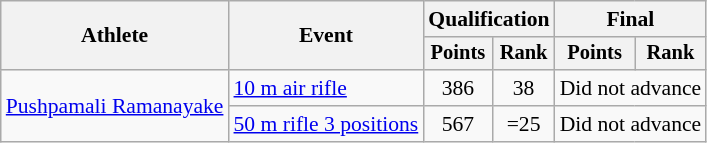<table class="wikitable" style="font-size:90%">
<tr>
<th rowspan="2">Athlete</th>
<th rowspan="2">Event</th>
<th colspan=2>Qualification</th>
<th colspan=2>Final</th>
</tr>
<tr style="font-size:95%">
<th>Points</th>
<th>Rank</th>
<th>Points</th>
<th>Rank</th>
</tr>
<tr align=center>
<td align=left rowspan=2><a href='#'>Pushpamali Ramanayake</a></td>
<td align=left><a href='#'>10 m air rifle</a></td>
<td>386</td>
<td>38</td>
<td colspan=2>Did not advance</td>
</tr>
<tr align=center>
<td align=left><a href='#'>50 m rifle 3 positions</a></td>
<td>567</td>
<td>=25</td>
<td colspan=2>Did not advance</td>
</tr>
</table>
